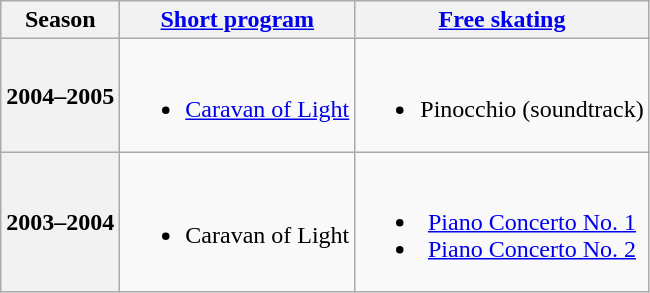<table class="wikitable" style="text-align:center">
<tr>
<th>Season</th>
<th><a href='#'>Short program</a></th>
<th><a href='#'>Free skating</a></th>
</tr>
<tr>
<th>2004–2005<br></th>
<td><br><ul><li><a href='#'>Caravan of Light</a> <br></li></ul></td>
<td><br><ul><li>Pinocchio (soundtrack) <br></li></ul></td>
</tr>
<tr>
<th>2003–2004<br></th>
<td><br><ul><li>Caravan of Light <br></li></ul></td>
<td><br><ul><li><a href='#'>Piano Concerto No. 1</a> <br></li><li><a href='#'>Piano Concerto No. 2</a> <br></li></ul></td>
</tr>
</table>
